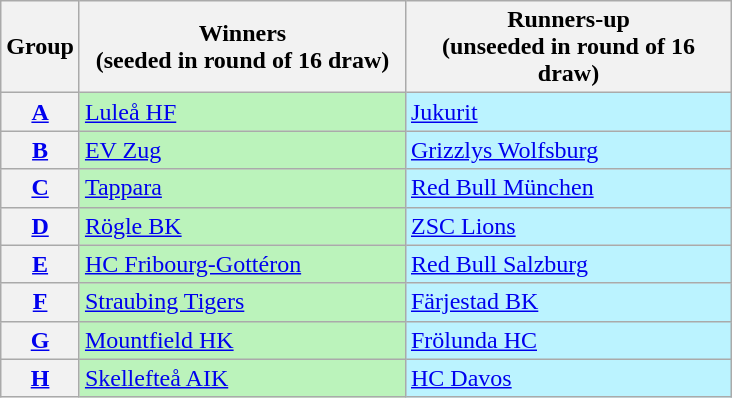<table class="wikitable">
<tr>
<th>Group</th>
<th width=210>Winners<br>(seeded in round of 16 draw)</th>
<th width=210>Runners-up<br>(unseeded in round of 16 draw)</th>
</tr>
<tr>
<th><a href='#'>A</a></th>
<td bgcolor=#BBF3BB> <a href='#'>Luleå HF</a></td>
<td bgcolor=#BBF3FF> <a href='#'>Jukurit</a></td>
</tr>
<tr>
<th><a href='#'>B</a></th>
<td bgcolor=#BBF3BB> <a href='#'>EV Zug</a></td>
<td bgcolor=#BBF3FF> <a href='#'>Grizzlys Wolfsburg</a></td>
</tr>
<tr>
<th><a href='#'>C</a></th>
<td bgcolor=#BBF3BB> <a href='#'>Tappara</a></td>
<td bgcolor=#BBF3FF> <a href='#'>Red Bull München</a></td>
</tr>
<tr>
<th><a href='#'>D</a></th>
<td bgcolor=#BBF3BB> <a href='#'>Rögle BK</a></td>
<td bgcolor=#BBF3FF> <a href='#'>ZSC Lions</a></td>
</tr>
<tr>
<th><a href='#'>E</a></th>
<td bgcolor=#BBF3BB> <a href='#'>HC Fribourg-Gottéron</a></td>
<td bgcolor=#BBF3FF> <a href='#'>Red Bull Salzburg</a></td>
</tr>
<tr>
<th><a href='#'>F</a></th>
<td bgcolor=#BBF3BB> <a href='#'>Straubing Tigers</a></td>
<td bgcolor=#BBF3FF> <a href='#'>Färjestad BK</a></td>
</tr>
<tr>
<th><a href='#'>G</a></th>
<td bgcolor=#BBF3BB> <a href='#'>Mountfield HK</a></td>
<td bgcolor=#BBF3FF> <a href='#'>Frölunda HC</a></td>
</tr>
<tr>
<th><a href='#'>H</a></th>
<td bgcolor=#BBF3BB> <a href='#'>Skellefteå AIK</a></td>
<td bgcolor=#BBF3FF> <a href='#'>HC Davos</a></td>
</tr>
</table>
